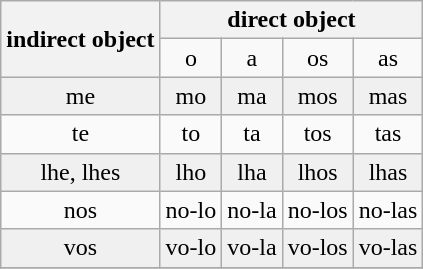<table class="wikitable" style="text-align: center">
<tr>
<th rowspan="2">indirect object</th>
<th colspan="4">direct object</th>
</tr>
<tr>
<td>o</td>
<td>a</td>
<td>os</td>
<td>as</td>
</tr>
<tr style="background-color: #f0f0f0;">
<td>me</td>
<td>mo</td>
<td>ma</td>
<td>mos</td>
<td>mas</td>
</tr>
<tr style="background-color: #fafafa;">
<td>te</td>
<td>to</td>
<td>ta</td>
<td>tos</td>
<td>tas</td>
</tr>
<tr style="background-color: #f0f0f0;">
<td>lhe, lhes</td>
<td>lho</td>
<td>lha</td>
<td>lhos</td>
<td>lhas</td>
</tr>
<tr style="background-color: #fafafa;">
<td>nos</td>
<td>no-lo</td>
<td>no-la</td>
<td>no-los</td>
<td>no-las</td>
</tr>
<tr style="background-color: #f0f0f0;">
<td>vos</td>
<td>vo-lo</td>
<td>vo-la</td>
<td>vo-los</td>
<td>vo-las</td>
</tr>
<tr style="background-color: #fafafa;">
</tr>
</table>
